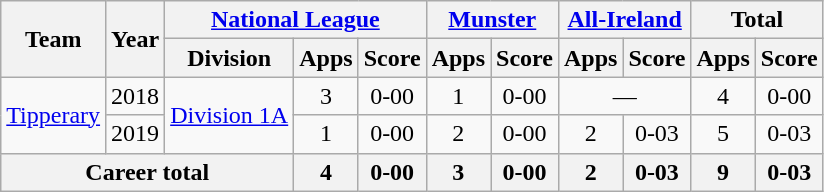<table class="wikitable" style="text-align:center">
<tr>
<th rowspan="2">Team</th>
<th rowspan="2">Year</th>
<th colspan="3"><a href='#'>National League</a></th>
<th colspan="2"><a href='#'>Munster</a></th>
<th colspan="2"><a href='#'>All-Ireland</a></th>
<th colspan="2">Total</th>
</tr>
<tr>
<th>Division</th>
<th>Apps</th>
<th>Score</th>
<th>Apps</th>
<th>Score</th>
<th>Apps</th>
<th>Score</th>
<th>Apps</th>
<th>Score</th>
</tr>
<tr>
<td rowspan="2"><a href='#'>Tipperary</a></td>
<td>2018</td>
<td rowspan="2"><a href='#'>Division 1A</a></td>
<td>3</td>
<td>0-00</td>
<td>1</td>
<td>0-00</td>
<td colspan=2>—</td>
<td>4</td>
<td>0-00</td>
</tr>
<tr>
<td>2019</td>
<td>1</td>
<td>0-00</td>
<td>2</td>
<td>0-00</td>
<td>2</td>
<td>0-03</td>
<td>5</td>
<td>0-03</td>
</tr>
<tr>
<th colspan="3">Career total</th>
<th>4</th>
<th>0-00</th>
<th>3</th>
<th>0-00</th>
<th>2</th>
<th>0-03</th>
<th>9</th>
<th>0-03</th>
</tr>
</table>
